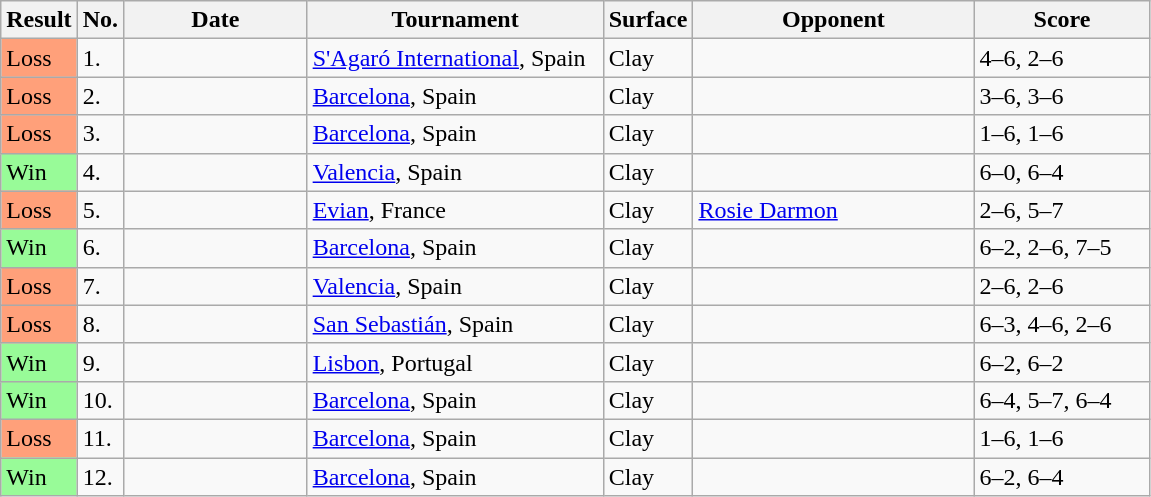<table class="sortable wikitable">
<tr>
<th>Result</th>
<th style="width:20px" class="unsortable">No.</th>
<th style="width:115px">Date</th>
<th style="width:190px">Tournament</th>
<th style="width:50px">Surface</th>
<th style="width:180px">Opponent</th>
<th style="width:110px" class="unsortable">Score</th>
</tr>
<tr>
<td style="background:#ffa07a;">Loss</td>
<td>1.</td>
<td></td>
<td><a href='#'>S'Agaró International</a>, Spain</td>
<td>Clay</td>
<td> </td>
<td>4–6, 2–6</td>
</tr>
<tr>
<td style="background:#ffa07a;">Loss</td>
<td>2.</td>
<td></td>
<td><a href='#'>Barcelona</a>, Spain</td>
<td>Clay</td>
<td> </td>
<td>3–6, 3–6</td>
</tr>
<tr>
<td style="background:#ffa07a;">Loss</td>
<td>3.</td>
<td></td>
<td><a href='#'>Barcelona</a>, Spain</td>
<td>Clay</td>
<td> </td>
<td>1–6, 1–6</td>
</tr>
<tr>
<td style="background:#98fb98;">Win</td>
<td>4.</td>
<td></td>
<td><a href='#'>Valencia</a>, Spain</td>
<td>Clay</td>
<td> </td>
<td>6–0, 6–4</td>
</tr>
<tr>
<td style="background:#ffa07a;">Loss</td>
<td>5.</td>
<td></td>
<td><a href='#'>Evian</a>, France</td>
<td>Clay</td>
<td> <a href='#'>Rosie Darmon</a></td>
<td>2–6, 5–7</td>
</tr>
<tr>
<td style="background:#98fb98;">Win</td>
<td>6.</td>
<td></td>
<td><a href='#'>Barcelona</a>, Spain</td>
<td>Clay</td>
<td> </td>
<td>6–2, 2–6, 7–5</td>
</tr>
<tr>
<td style="background:#ffa07a;">Loss</td>
<td>7.</td>
<td></td>
<td><a href='#'>Valencia</a>, Spain</td>
<td>Clay</td>
<td> </td>
<td>2–6, 2–6</td>
</tr>
<tr>
<td style="background:#ffa07a;">Loss</td>
<td>8.</td>
<td></td>
<td><a href='#'>San Sebastián</a>, Spain</td>
<td>Clay</td>
<td> </td>
<td>6–3, 4–6, 2–6</td>
</tr>
<tr bgcolor=>
<td style="background:#98fb98;">Win</td>
<td>9.</td>
<td></td>
<td><a href='#'>Lisbon</a>, Portugal</td>
<td>Clay</td>
<td> </td>
<td>6–2, 6–2</td>
</tr>
<tr bgcolor=>
<td style="background:#98fb98;">Win</td>
<td>10.</td>
<td></td>
<td><a href='#'>Barcelona</a>, Spain</td>
<td>Clay</td>
<td> </td>
<td>6–4, 5–7, 6–4</td>
</tr>
<tr>
<td style="background:#ffa07a;">Loss</td>
<td>11.</td>
<td></td>
<td><a href='#'>Barcelona</a>, Spain</td>
<td>Clay</td>
<td> </td>
<td>1–6, 1–6</td>
</tr>
<tr bgcolor=>
<td style="background:#98fb98;">Win</td>
<td>12.</td>
<td></td>
<td><a href='#'>Barcelona</a>, Spain</td>
<td>Clay</td>
<td> </td>
<td>6–2, 6–4</td>
</tr>
</table>
